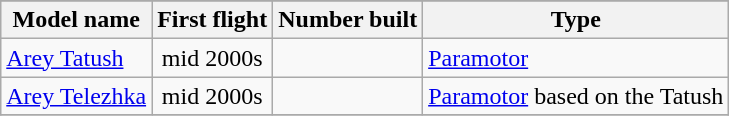<table class="wikitable" align=center>
<tr>
</tr>
<tr style="background:#efefef;">
<th>Model name</th>
<th>First flight</th>
<th>Number built</th>
<th>Type</th>
</tr>
<tr>
<td align=left><a href='#'>Arey Tatush</a></td>
<td align=center>mid 2000s</td>
<td align=center></td>
<td align=left><a href='#'>Paramotor</a></td>
</tr>
<tr>
<td align=left><a href='#'>Arey Telezhka</a></td>
<td align=center>mid 2000s</td>
<td align=center></td>
<td align=left><a href='#'>Paramotor</a> based on the Tatush</td>
</tr>
<tr>
</tr>
</table>
